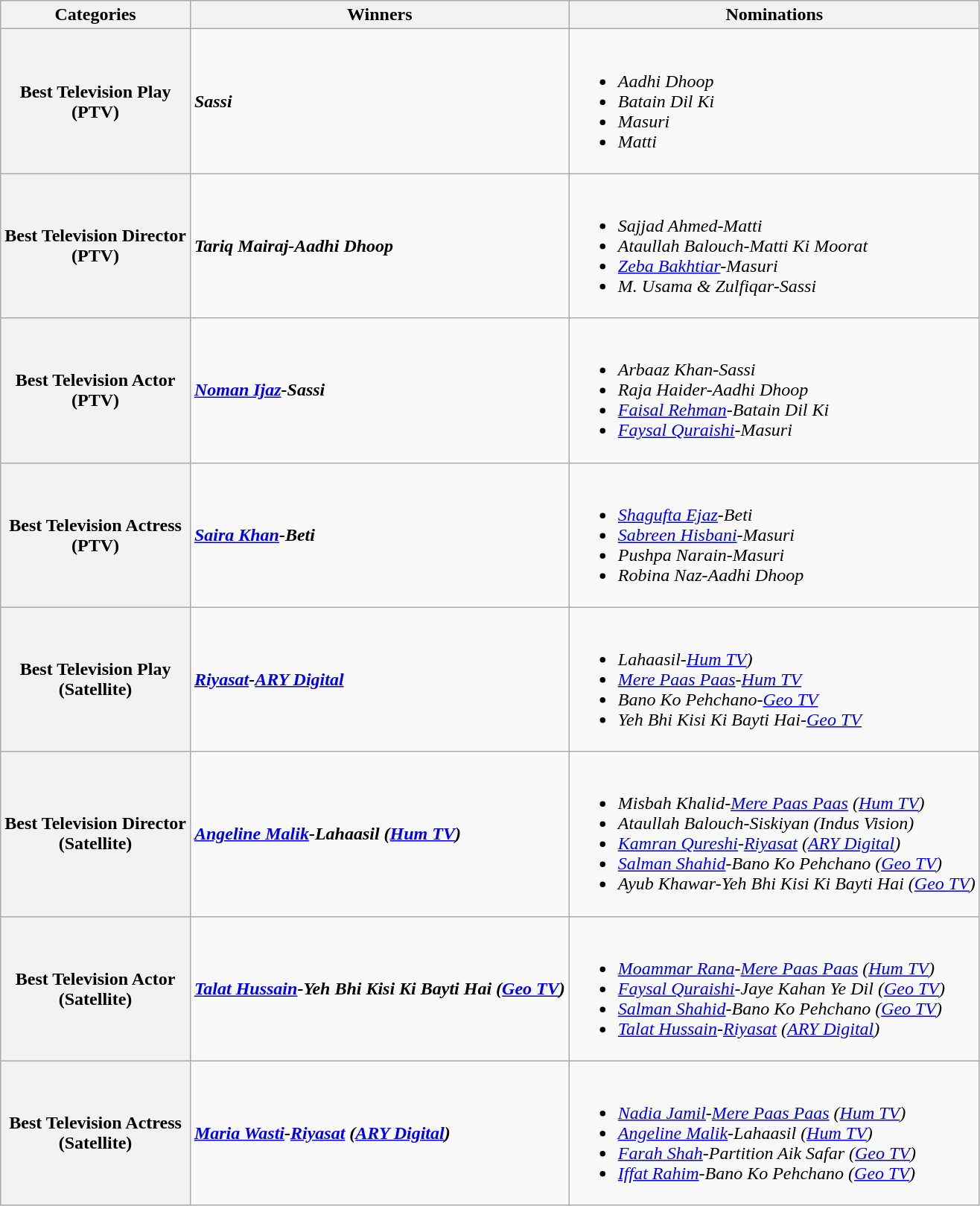<table class="wikitable style">
<tr>
<th>Categories</th>
<th>Winners</th>
<th>Nominations</th>
</tr>
<tr>
<th><strong>Best Television Play </strong><br>(PTV)</th>
<td><strong><em>Sassi</em></strong></td>
<td><br><ul><li><em>Aadhi Dhoop</em></li><li><em>Batain Dil Ki</em></li><li><em>Masuri</em></li><li><em>Matti</em></li></ul></td>
</tr>
<tr>
<th><strong>Best Television Director </strong><br>(PTV)</th>
<td><strong><em>Tariq Mairaj-Aadhi Dhoop</em></strong></td>
<td><br><ul><li><em>Sajjad Ahmed-Matti</em></li><li><em>Ataullah Balouch-Matti Ki Moorat</em></li><li><em><a href='#'>Zeba Bakhtiar</a>-Masuri</em></li><li><em>M. Usama & Zulfiqar-Sassi</em></li></ul></td>
</tr>
<tr>
<th><strong>Best Television Actor </strong><br>(PTV)</th>
<td><strong><em><a href='#'>Noman Ijaz</a>-Sassi</em></strong></td>
<td><br><ul><li><em>Arbaaz Khan-Sassi</em></li><li><em>Raja Haider-Aadhi Dhoop</em></li><li><em><a href='#'>Faisal Rehman</a>-Batain Dil Ki</em></li><li><em><a href='#'>Faysal Quraishi</a>-Masuri</em></li></ul></td>
</tr>
<tr>
<th><strong>Best Television Actress </strong><br>(PTV)</th>
<td><strong><em><a href='#'>Saira Khan</a>-Beti</em></strong></td>
<td><br><ul><li><em><a href='#'>Shagufta Ejaz</a>-Beti</em></li><li><em><a href='#'>Sabreen Hisbani</a>-Masuri</em></li><li><em>Pushpa Narain-Masuri</em></li><li><em>Robina Naz-Aadhi Dhoop</em></li></ul></td>
</tr>
<tr>
<th><strong>Best Television Play</strong><br>(Satellite)</th>
<td><strong><em><a href='#'>Riyasat</a>-<a href='#'>ARY Digital</a></em></strong></td>
<td><br><ul><li><em>Lahaasil-<a href='#'>Hum TV</a>)</em></li><li><em><a href='#'>Mere Paas Paas</a>-<a href='#'>Hum TV</a></em></li><li><em>Bano Ko Pehchano-<a href='#'>Geo TV</a></em></li><li><em>Yeh Bhi Kisi Ki Bayti Hai-<a href='#'>Geo TV</a></em></li></ul></td>
</tr>
<tr>
<th><strong>Best Television Director</strong><br>(Satellite)</th>
<td><strong><em><a href='#'>Angeline Malik</a>-Lahaasil (<a href='#'>Hum TV</a>)</em></strong></td>
<td><br><ul><li><em>Misbah Khalid-<a href='#'>Mere Paas Paas</a> (<a href='#'>Hum TV</a>)</em></li><li><em>Ataullah Balouch-Siskiyan (Indus Vision)</em></li><li><em><a href='#'>Kamran Qureshi</a>-<a href='#'>Riyasat</a> (<a href='#'>ARY Digital</a>)</em></li><li><em><a href='#'>Salman Shahid</a>-Bano Ko Pehchano (<a href='#'>Geo TV</a>)</em></li><li><em>Ayub Khawar-Yeh Bhi Kisi Ki Bayti Hai (<a href='#'>Geo TV</a>)</em></li></ul></td>
</tr>
<tr>
<th><strong>Best Television Actor </strong><br>(Satellite)</th>
<td><strong><em><a href='#'>Talat Hussain</a>-Yeh Bhi Kisi Ki Bayti Hai (<a href='#'>Geo TV</a>)</em></strong></td>
<td><br><ul><li><em><a href='#'>Moammar Rana</a>-<a href='#'>Mere Paas Paas</a> (<a href='#'>Hum TV</a>)</em></li><li><em><a href='#'>Faysal Quraishi</a>-Jaye Kahan Ye Dil (<a href='#'>Geo TV</a>)</em></li><li><em><a href='#'>Salman Shahid</a>-Bano Ko Pehchano (<a href='#'>Geo TV</a>)</em></li><li><em><a href='#'>Talat Hussain</a>-<a href='#'>Riyasat</a> (<a href='#'>ARY Digital</a>)</em></li></ul></td>
</tr>
<tr>
<th><strong>Best Television Actress </strong><br>(Satellite)</th>
<td><strong><em><a href='#'>Maria Wasti</a>-<a href='#'>Riyasat</a> (<a href='#'>ARY Digital</a>)</em></strong></td>
<td><br><ul><li><em><a href='#'>Nadia Jamil</a>-<a href='#'>Mere Paas Paas</a> (<a href='#'>Hum TV</a>)</em></li><li><em><a href='#'>Angeline Malik</a>-Lahaasil (<a href='#'>Hum TV</a>)</em></li><li><em><a href='#'>Farah Shah</a>-Partition Aik Safar (<a href='#'>Geo TV</a>)</em></li><li><em><a href='#'>Iffat Rahim</a>-Bano Ko Pehchano (<a href='#'>Geo TV</a>)</em></li></ul></td>
</tr>
</table>
